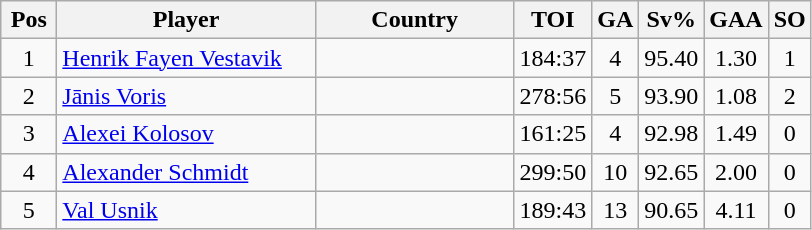<table class="wikitable sortable" style="text-align: center;">
<tr>
<th width=30>Pos</th>
<th width=165>Player</th>
<th width=125>Country</th>
<th width=20>TOI</th>
<th width=20>GA</th>
<th width=20>Sv%</th>
<th width=20>GAA</th>
<th width=20>SO</th>
</tr>
<tr>
<td>1</td>
<td align=left><a href='#'>Henrik Fayen Vestavik</a></td>
<td align=left></td>
<td>184:37</td>
<td>4</td>
<td>95.40</td>
<td>1.30</td>
<td>1</td>
</tr>
<tr>
<td>2</td>
<td align=left><a href='#'>Jānis Voris</a></td>
<td align=left></td>
<td>278:56</td>
<td>5</td>
<td>93.90</td>
<td>1.08</td>
<td>2</td>
</tr>
<tr>
<td>3</td>
<td align=left><a href='#'>Alexei Kolosov</a></td>
<td align=left></td>
<td>161:25</td>
<td>4</td>
<td>92.98</td>
<td>1.49</td>
<td>0</td>
</tr>
<tr>
<td>4</td>
<td align=left><a href='#'>Alexander Schmidt</a></td>
<td align=left></td>
<td>299:50</td>
<td>10</td>
<td>92.65</td>
<td>2.00</td>
<td>0</td>
</tr>
<tr>
<td>5</td>
<td align=left><a href='#'>Val Usnik</a></td>
<td align=left></td>
<td>189:43</td>
<td>13</td>
<td>90.65</td>
<td>4.11</td>
<td>0</td>
</tr>
</table>
